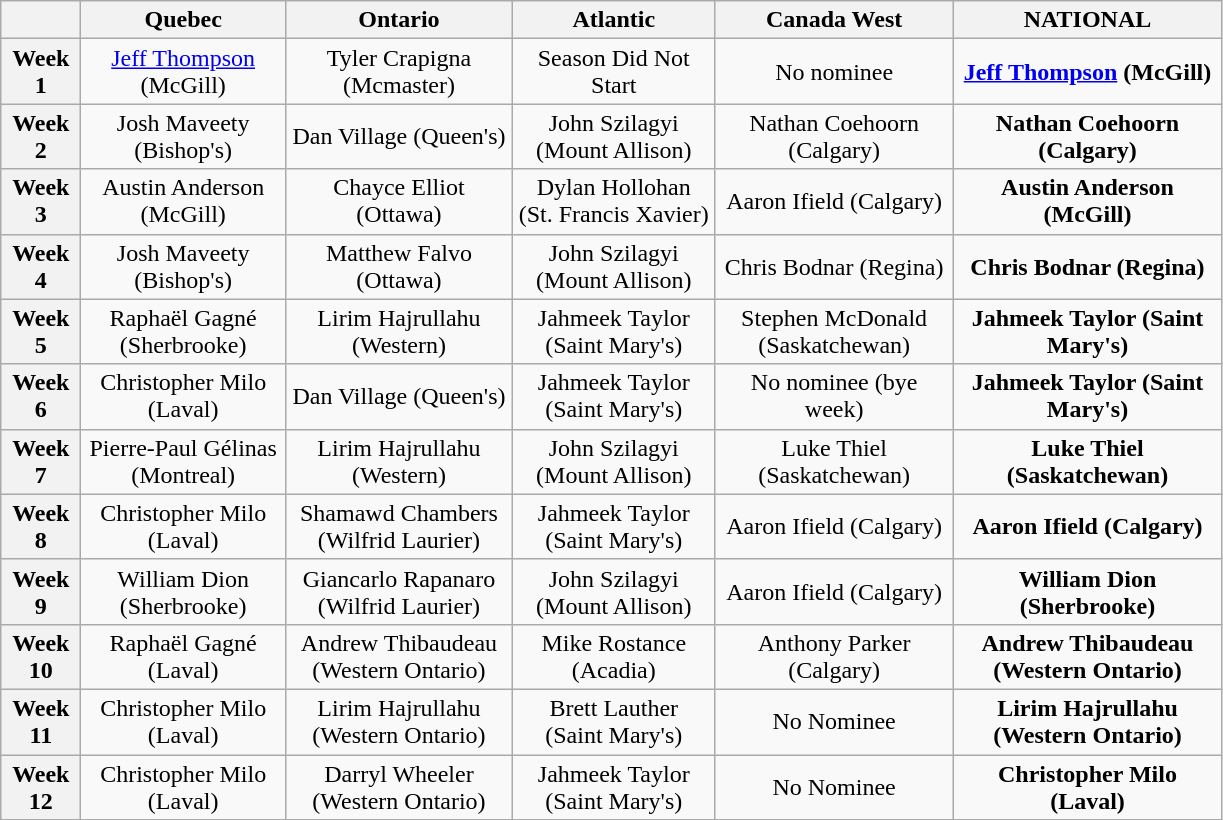<table class="wikitable" style="text-align: center; width: 815px; height: 250px;">
<tr>
<th scope="col"></th>
<th scope="col">Quebec</th>
<th scope="col">Ontario</th>
<th scope="col">Atlantic</th>
<th scope="col">Canada West</th>
<th scope="col">NATIONAL</th>
</tr>
<tr>
<th scope="row">Week 1</th>
<td><a href='#'>Jeff Thompson</a> (McGill)</td>
<td>Tyler Crapigna (Mcmaster)</td>
<td>Season Did Not Start</td>
<td>No nominee</td>
<td><strong><a href='#'>Jeff Thompson</a> (McGill)</strong></td>
</tr>
<tr>
<th scope="row">Week 2</th>
<td>Josh Maveety (Bishop's)</td>
<td>Dan Village (Queen's)</td>
<td>John Szilagyi (Mount Allison)</td>
<td>Nathan Coehoorn (Calgary)</td>
<td><strong>Nathan Coehoorn (Calgary)</strong></td>
</tr>
<tr>
<th scope="row">Week 3</th>
<td>Austin Anderson (McGill)</td>
<td>Chayce Elliot (Ottawa)</td>
<td>Dylan Hollohan (St. Francis Xavier)</td>
<td>Aaron Ifield (Calgary)</td>
<td><strong>Austin Anderson (McGill)</strong></td>
</tr>
<tr>
<th scope="row">Week 4</th>
<td>Josh Maveety (Bishop's)</td>
<td>Matthew Falvo (Ottawa)</td>
<td>John Szilagyi (Mount Allison)</td>
<td>Chris Bodnar (Regina)</td>
<td><strong>Chris Bodnar (Regina)</strong></td>
</tr>
<tr>
<th scope="row">Week 5</th>
<td>Raphaël Gagné (Sherbrooke)</td>
<td>Lirim Hajrullahu (Western)</td>
<td>Jahmeek Taylor (Saint Mary's)</td>
<td>Stephen McDonald (Saskatchewan)</td>
<td><strong>Jahmeek Taylor (Saint Mary's)</strong></td>
</tr>
<tr>
<th scope="row">Week 6</th>
<td>Christopher Milo (Laval)</td>
<td>Dan Village (Queen's)</td>
<td>Jahmeek Taylor (Saint Mary's)</td>
<td>No nominee (bye week)</td>
<td><strong>Jahmeek Taylor (Saint Mary's)</strong></td>
</tr>
<tr>
<th scope="row">Week 7</th>
<td>Pierre-Paul Gélinas (Montreal)</td>
<td>Lirim Hajrullahu (Western)</td>
<td>John Szilagyi (Mount Allison)</td>
<td>Luke Thiel (Saskatchewan)</td>
<td><strong>Luke Thiel (Saskatchewan)</strong></td>
</tr>
<tr>
<th scope="row">Week 8</th>
<td>Christopher Milo (Laval)</td>
<td>Shamawd Chambers (Wilfrid Laurier)</td>
<td>Jahmeek Taylor (Saint Mary's)</td>
<td>Aaron Ifield  (Calgary)</td>
<td><strong>Aaron Ifield (Calgary)</strong></td>
</tr>
<tr>
<th scope="row">Week 9</th>
<td>William Dion (Sherbrooke)</td>
<td>Giancarlo Rapanaro (Wilfrid Laurier)</td>
<td>John Szilagyi (Mount Allison)</td>
<td>Aaron Ifield (Calgary)</td>
<td><strong>William Dion (Sherbrooke)</strong></td>
</tr>
<tr>
<th scope="row">Week 10</th>
<td>Raphaël Gagné (Laval)</td>
<td>Andrew Thibaudeau (Western Ontario)</td>
<td>Mike Rostance (Acadia)</td>
<td>Anthony Parker (Calgary)</td>
<td><strong>Andrew Thibaudeau (Western Ontario)</strong></td>
</tr>
<tr>
<th scope="row">Week 11</th>
<td>Christopher Milo (Laval)</td>
<td>Lirim Hajrullahu (Western Ontario)</td>
<td>Brett Lauther (Saint Mary's)</td>
<td>No Nominee</td>
<td><strong>Lirim Hajrullahu (Western Ontario)</strong></td>
</tr>
<tr>
<th scope="row">Week 12</th>
<td>Christopher Milo (Laval)</td>
<td>Darryl Wheeler (Western Ontario)</td>
<td>Jahmeek Taylor (Saint Mary's)</td>
<td>No Nominee</td>
<td><strong>Christopher Milo (Laval)</strong></td>
</tr>
</table>
